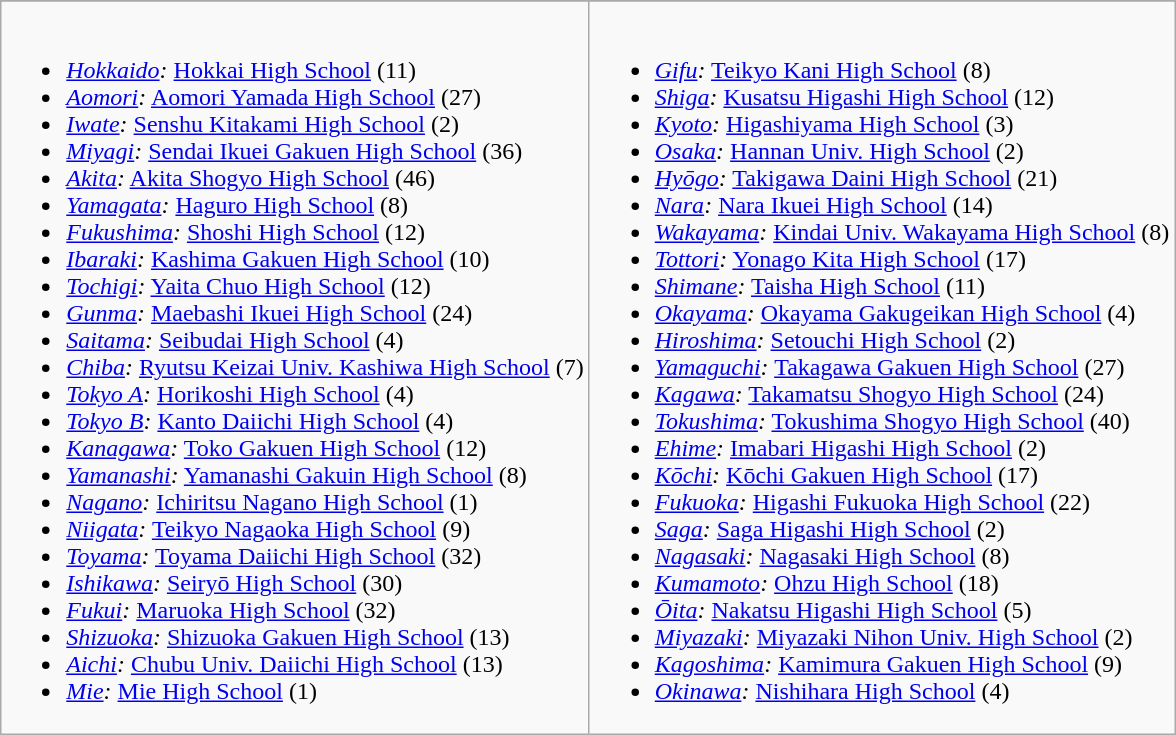<table class="wikitable">
<tr style="vertical-align:top; background:#d6e2b3; text-align:center;">
</tr>
<tr valign="top">
<td><br><ul><li><em><a href='#'>Hokkaido</a>:</em> <a href='#'>Hokkai High School</a> (11)</li><li><em><a href='#'>Aomori</a>:</em> <a href='#'>Aomori Yamada High School</a> (27)</li><li><em><a href='#'>Iwate</a>:</em> <a href='#'>Senshu Kitakami High School</a> (2)</li><li><em><a href='#'>Miyagi</a>:</em> <a href='#'>Sendai Ikuei Gakuen High School</a> (36)</li><li><em><a href='#'>Akita</a>:</em> <a href='#'>Akita Shogyo High School</a> (46)</li><li><em><a href='#'>Yamagata</a>:</em> <a href='#'>Haguro High School</a> (8)</li><li><em><a href='#'>Fukushima</a>:</em> <a href='#'>Shoshi High School</a> (12)</li><li><em><a href='#'>Ibaraki</a>:</em> <a href='#'>Kashima Gakuen High School</a> (10)</li><li><em><a href='#'>Tochigi</a>:</em> <a href='#'>Yaita Chuo High School</a> (12)</li><li><em><a href='#'>Gunma</a>:</em> <a href='#'>Maebashi Ikuei High School</a> (24)</li><li><em><a href='#'>Saitama</a>:</em> <a href='#'>Seibudai High School</a> (4)</li><li><em><a href='#'>Chiba</a>:</em> <a href='#'>Ryutsu Keizai Univ. Kashiwa High School</a> (7)</li><li><em><a href='#'>Tokyo A</a>:</em> <a href='#'>Horikoshi High School</a> (4)</li><li><em><a href='#'>Tokyo B</a>:</em> <a href='#'>Kanto Daiichi High School</a> (4)</li><li><em><a href='#'>Kanagawa</a>:</em> <a href='#'>Toko Gakuen High School</a> (12)</li><li><em><a href='#'>Yamanashi</a>:</em> <a href='#'>Yamanashi Gakuin High School</a> (8)</li><li><em><a href='#'>Nagano</a>:</em> <a href='#'>Ichiritsu Nagano High School</a> (1)</li><li><em><a href='#'>Niigata</a>:</em> <a href='#'>Teikyo Nagaoka High School</a> (9)</li><li><em><a href='#'>Toyama</a>:</em> <a href='#'>Toyama Daiichi High School</a> (32)</li><li><em><a href='#'>Ishikawa</a>:</em> <a href='#'>Seiryō High School</a> (30)</li><li><em><a href='#'>Fukui</a>:</em> <a href='#'>Maruoka High School</a> (32)</li><li><em><a href='#'>Shizuoka</a>:</em> <a href='#'>Shizuoka Gakuen High School</a> (13)</li><li><em><a href='#'>Aichi</a>:</em> <a href='#'>Chubu Univ. Daiichi High School</a> (13)</li><li><em><a href='#'>Mie</a>:</em> <a href='#'>Mie High School</a> (1)</li></ul></td>
<td><br><ul><li><em><a href='#'>Gifu</a>:</em> <a href='#'>Teikyo Kani High School</a> (8)</li><li><em><a href='#'>Shiga</a>:</em> <a href='#'>Kusatsu Higashi High School</a> (12)</li><li><em><a href='#'>Kyoto</a>:</em> <a href='#'>Higashiyama High School</a> (3)</li><li><em><a href='#'>Osaka</a>:</em> <a href='#'>Hannan Univ. High School</a> (2)</li><li><em><a href='#'>Hyōgo</a>:</em> <a href='#'>Takigawa Daini High School</a> (21)</li><li><em><a href='#'>Nara</a>:</em> <a href='#'>Nara Ikuei High School</a>  (14)</li><li><em><a href='#'>Wakayama</a>:</em> <a href='#'>Kindai Univ. Wakayama High School</a> (8)</li><li><em><a href='#'>Tottori</a>:</em> <a href='#'>Yonago Kita High School</a> (17)</li><li><em><a href='#'>Shimane</a>:</em> <a href='#'>Taisha High School</a> (11)</li><li><em><a href='#'>Okayama</a>:</em> <a href='#'>Okayama Gakugeikan High School</a> (4)</li><li><em><a href='#'>Hiroshima</a>:</em> <a href='#'>Setouchi High School</a> (2)</li><li><em><a href='#'>Yamaguchi</a>:</em> <a href='#'>Takagawa Gakuen High School</a> (27)</li><li><em><a href='#'>Kagawa</a>:</em> <a href='#'>Takamatsu Shogyo High School</a> (24)</li><li><em><a href='#'>Tokushima</a>:</em> <a href='#'>Tokushima Shogyo High School</a> (40)</li><li><em><a href='#'>Ehime</a>:</em> <a href='#'>Imabari Higashi High School</a> (2)</li><li><em><a href='#'>Kōchi</a>:</em> <a href='#'>Kōchi Gakuen High School</a> (17)</li><li><em><a href='#'>Fukuoka</a>:</em> <a href='#'>Higashi Fukuoka High School</a> (22)</li><li><em><a href='#'>Saga</a>:</em> <a href='#'>Saga Higashi High School</a>  (2)</li><li><em><a href='#'>Nagasaki</a>:</em> <a href='#'>Nagasaki  High School</a> (8)</li><li><em><a href='#'>Kumamoto</a>:</em> <a href='#'>Ohzu High School</a> (18)</li><li><em><a href='#'>Ōita</a>:</em> <a href='#'>Nakatsu Higashi High School</a> (5)</li><li><em><a href='#'>Miyazaki</a>:</em> <a href='#'>Miyazaki Nihon Univ. High School</a> (2)</li><li><em><a href='#'>Kagoshima</a>:</em> <a href='#'>Kamimura Gakuen High School</a> (9)</li><li><em><a href='#'>Okinawa</a>:</em> <a href='#'>Nishihara High School</a> (4)</li></ul></td>
</tr>
</table>
